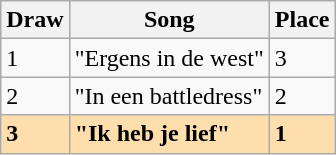<table class="sortable wikitable">
<tr>
<th>Draw</th>
<th>Song</th>
<th>Place</th>
</tr>
<tr>
<td>1</td>
<td>"Ergens in de west"</td>
<td>3</td>
</tr>
<tr>
<td>2</td>
<td>"In een battledress"</td>
<td>2</td>
</tr>
<tr style="background:#FFDEAD; font-weight:bold;">
<td>3</td>
<td>"Ik heb je lief"</td>
<td>1</td>
</tr>
</table>
